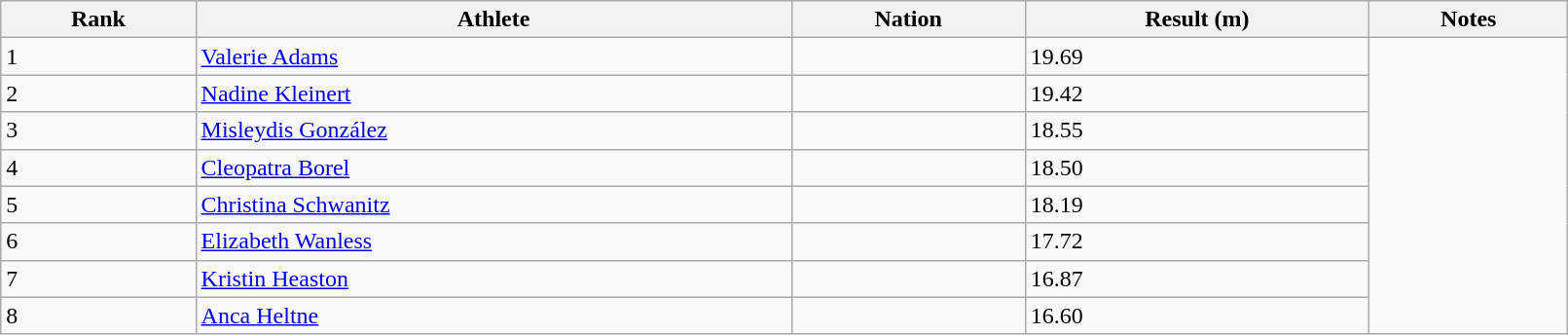<table class="wikitable" style="text=align:center;" width=85%>
<tr>
<th>Rank</th>
<th>Athlete</th>
<th>Nation</th>
<th>Result (m)</th>
<th>Notes</th>
</tr>
<tr>
<td>1</td>
<td><a href='#'>Valerie Adams</a></td>
<td></td>
<td>19.69</td>
</tr>
<tr>
<td>2</td>
<td><a href='#'>Nadine Kleinert</a></td>
<td></td>
<td>19.42</td>
</tr>
<tr>
<td>3</td>
<td><a href='#'>Misleydis González</a></td>
<td></td>
<td>18.55</td>
</tr>
<tr>
<td>4</td>
<td><a href='#'>Cleopatra Borel</a></td>
<td></td>
<td>18.50</td>
</tr>
<tr>
<td>5</td>
<td><a href='#'>Christina Schwanitz</a></td>
<td></td>
<td>18.19</td>
</tr>
<tr>
<td>6</td>
<td><a href='#'>Elizabeth Wanless</a></td>
<td></td>
<td>17.72</td>
</tr>
<tr>
<td>7</td>
<td><a href='#'>Kristin Heaston</a></td>
<td></td>
<td>16.87</td>
</tr>
<tr>
<td>8</td>
<td><a href='#'>Anca Heltne</a></td>
<td></td>
<td>16.60</td>
</tr>
</table>
